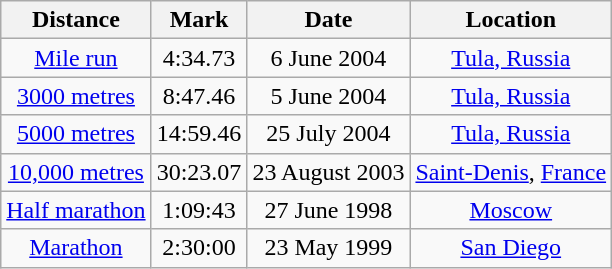<table class="wikitable" style=" text-align:center;">
<tr>
<th>Distance</th>
<th>Mark</th>
<th>Date</th>
<th>Location</th>
</tr>
<tr>
<td><a href='#'>Mile run</a></td>
<td>4:34.73</td>
<td>6 June 2004</td>
<td><a href='#'>Tula, Russia</a></td>
</tr>
<tr>
<td><a href='#'>3000 metres</a></td>
<td>8:47.46</td>
<td>5 June 2004</td>
<td><a href='#'>Tula, Russia</a></td>
</tr>
<tr>
<td><a href='#'>5000 metres</a></td>
<td>14:59.46</td>
<td>25 July 2004</td>
<td><a href='#'>Tula, Russia</a></td>
</tr>
<tr>
<td><a href='#'>10,000 metres</a></td>
<td>30:23.07</td>
<td>23 August 2003</td>
<td><a href='#'>Saint-Denis</a>, <a href='#'>France</a></td>
</tr>
<tr>
<td><a href='#'>Half marathon</a></td>
<td>1:09:43</td>
<td>27 June 1998</td>
<td><a href='#'>Moscow</a></td>
</tr>
<tr>
<td><a href='#'>Marathon</a></td>
<td>2:30:00</td>
<td>23 May 1999</td>
<td><a href='#'>San Diego</a></td>
</tr>
</table>
